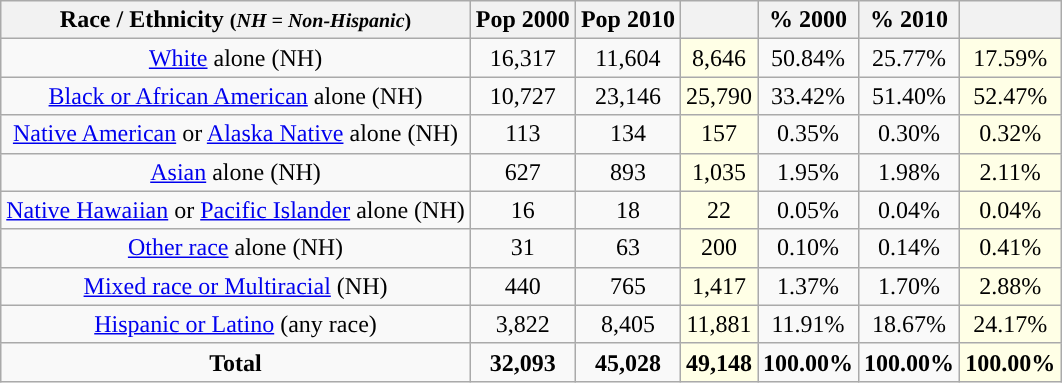<table class="wikitable" style="text-align:center;">
<tr>
<th>Race / Ethnicity <small>(<em>NH = Non-Hispanic</em>)</small></th>
<th>Pop 2000</th>
<th>Pop 2010</th>
<th></th>
<th>% 2000</th>
<th>% 2010</th>
<th></th>
</tr>
<tr>
<td><a href='#'>White</a> alone (NH)</td>
<td>16,317</td>
<td>11,604</td>
<td style='background: #ffffe6;'>8,646</td>
<td>50.84%</td>
<td>25.77%</td>
<td style='background: #ffffe6;'>17.59%</td>
</tr>
<tr>
<td><a href='#'>Black or African American</a> alone (NH)</td>
<td>10,727</td>
<td>23,146</td>
<td style='background: #ffffe6;'>25,790</td>
<td>33.42%</td>
<td>51.40%</td>
<td style='background: #ffffe6;'>52.47%</td>
</tr>
<tr>
<td><a href='#'>Native American</a> or <a href='#'>Alaska Native</a> alone (NH)</td>
<td>113</td>
<td>134</td>
<td style='background: #ffffe6;'>157</td>
<td>0.35%</td>
<td>0.30%</td>
<td style='background: #ffffe6;'>0.32%</td>
</tr>
<tr>
<td><a href='#'>Asian</a> alone (NH)</td>
<td>627</td>
<td>893</td>
<td style='background: #ffffe6;'>1,035</td>
<td>1.95%</td>
<td>1.98%</td>
<td style='background: #ffffe6;'>2.11%</td>
</tr>
<tr>
<td><a href='#'>Native Hawaiian</a> or <a href='#'>Pacific Islander</a> alone (NH)</td>
<td>16</td>
<td>18</td>
<td style='background: #ffffe6;'>22</td>
<td>0.05%</td>
<td>0.04%</td>
<td style='background: #ffffe6;'>0.04%</td>
</tr>
<tr>
<td><a href='#'>Other race</a> alone (NH)</td>
<td>31</td>
<td>63</td>
<td style='background: #ffffe6;'>200</td>
<td>0.10%</td>
<td>0.14%</td>
<td style='background: #ffffe6;'>0.41%</td>
</tr>
<tr>
<td><a href='#'>Mixed race or Multiracial</a> (NH)</td>
<td>440</td>
<td>765</td>
<td style='background: #ffffe6;'>1,417</td>
<td>1.37%</td>
<td>1.70%</td>
<td style='background: #ffffe6;'>2.88%</td>
</tr>
<tr>
<td><a href='#'>Hispanic or Latino</a> (any race)</td>
<td>3,822</td>
<td>8,405</td>
<td style='background: #ffffe6;'>11,881</td>
<td>11.91%</td>
<td>18.67%</td>
<td style='background: #ffffe6;'>24.17%</td>
</tr>
<tr>
<td><strong>Total</strong></td>
<td><strong>32,093</strong></td>
<td><strong>45,028</strong></td>
<td style='background: #ffffe6;'><strong>49,148</strong></td>
<td><strong>100.00%</strong></td>
<td><strong>100.00%</strong></td>
<td style='background: #ffffe6;'><strong>100.00%</strong></td>
</tr>
</table>
